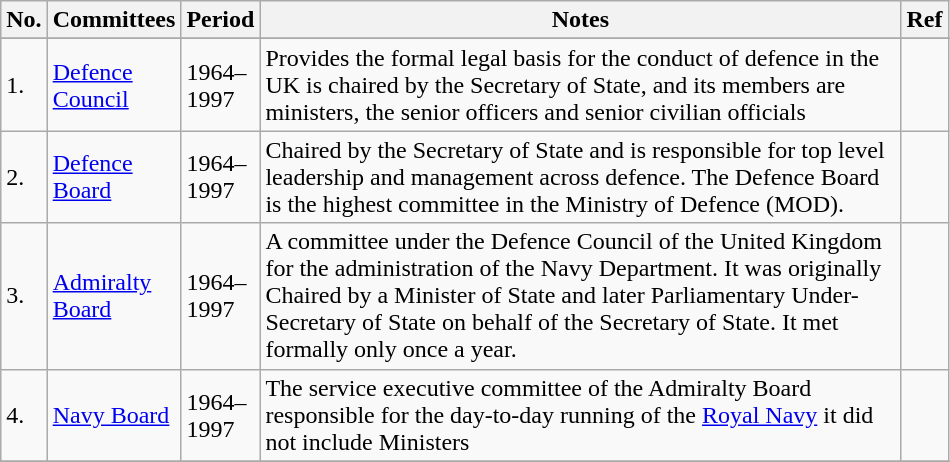<table class="wikitable">
<tr>
<th width=5>No.</th>
<th width=30>Committees</th>
<th width=30>Period</th>
<th width=420>Notes</th>
<th width=5>Ref</th>
</tr>
<tr>
</tr>
<tr>
<td>1.</td>
<td><a href='#'>Defence Council</a></td>
<td>1964–1997</td>
<td>Provides the formal legal basis for the conduct of defence in the UK is chaired by the Secretary of State, and its members are ministers, the senior officers and senior civilian officials</td>
<td></td>
</tr>
<tr>
<td>2.</td>
<td><a href='#'>Defence Board</a></td>
<td>1964–1997</td>
<td>Chaired by the Secretary of State and is responsible for top level leadership and management across defence. The Defence Board is the highest committee in the Ministry of Defence (MOD).</td>
<td></td>
</tr>
<tr>
<td>3.</td>
<td><a href='#'>Admiralty Board</a></td>
<td>1964–1997</td>
<td>A committee under the Defence Council of the United Kingdom for the administration of the Navy Department. It was originally Chaired by a Minister of State and later Parliamentary Under-Secretary of State on behalf of the Secretary of State. It met formally only once a year.</td>
<td></td>
</tr>
<tr>
<td>4.</td>
<td><a href='#'>Navy Board</a></td>
<td>1964–1997</td>
<td>The service executive committee of the Admiralty Board responsible for the day-to-day running of the <a href='#'>Royal Navy</a> it did not include Ministers</td>
<td></td>
</tr>
<tr>
</tr>
</table>
